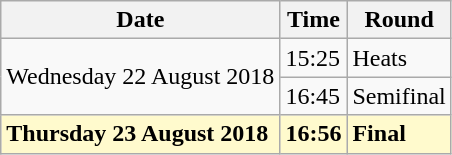<table class="wikitable">
<tr>
<th>Date</th>
<th>Time</th>
<th>Round</th>
</tr>
<tr>
<td rowspan=2>Wednesday 22 August 2018</td>
<td>15:25</td>
<td>Heats</td>
</tr>
<tr>
<td>16:45</td>
<td>Semifinal</td>
</tr>
<tr>
<td style=background:lemonchiffon><strong>Thursday 23 August 2018</strong></td>
<td style=background:lemonchiffon><strong>16:56</strong></td>
<td style=background:lemonchiffon><strong>Final</strong></td>
</tr>
</table>
